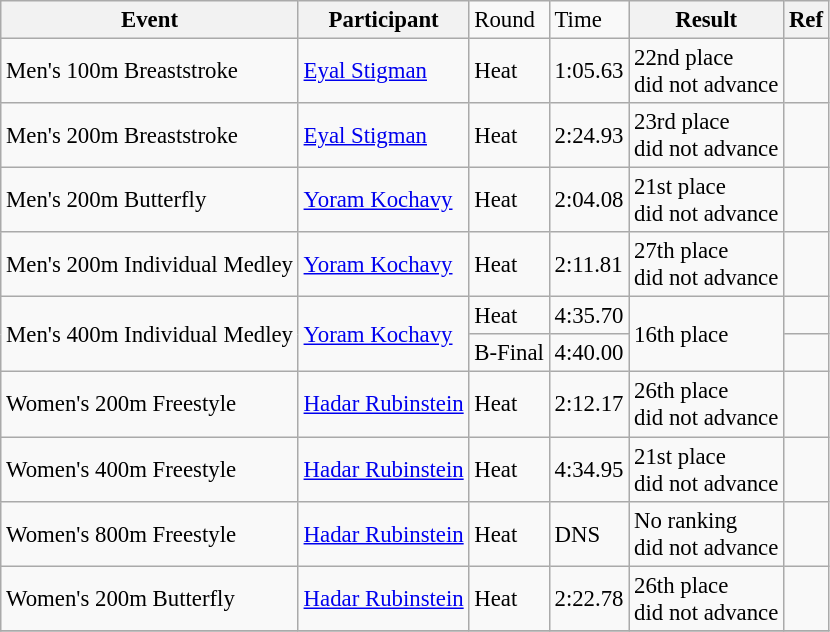<table class="wikitable" style="font-size: 95%;">
<tr>
<th>Event</th>
<th>Participant</th>
<td>Round</td>
<td>Time</td>
<th>Result</th>
<th>Ref</th>
</tr>
<tr>
<td>Men's 100m Breaststroke</td>
<td><a href='#'>Eyal Stigman</a></td>
<td>Heat</td>
<td>1:05.63</td>
<td>22nd place<br>did not advance</td>
<td></td>
</tr>
<tr>
<td>Men's 200m Breaststroke</td>
<td><a href='#'>Eyal Stigman</a></td>
<td>Heat</td>
<td>2:24.93</td>
<td>23rd place<br>did not advance</td>
<td></td>
</tr>
<tr>
<td>Men's 200m Butterfly</td>
<td><a href='#'>Yoram Kochavy</a></td>
<td>Heat</td>
<td>2:04.08</td>
<td>21st place<br>did not advance</td>
<td></td>
</tr>
<tr>
<td>Men's 200m Individual Medley</td>
<td><a href='#'>Yoram Kochavy</a></td>
<td>Heat</td>
<td>2:11.81</td>
<td>27th place<br>did not advance</td>
<td></td>
</tr>
<tr>
<td rowspan="2">Men's 400m Individual Medley</td>
<td rowspan="2"><a href='#'>Yoram Kochavy</a></td>
<td>Heat</td>
<td>4:35.70</td>
<td rowspan="2">16th place</td>
<td></td>
</tr>
<tr>
<td>B-Final</td>
<td>4:40.00</td>
<td></td>
</tr>
<tr>
<td>Women's 200m Freestyle</td>
<td><a href='#'>Hadar Rubinstein</a></td>
<td>Heat</td>
<td>2:12.17</td>
<td>26th place<br>did not advance</td>
<td></td>
</tr>
<tr>
<td>Women's 400m Freestyle</td>
<td><a href='#'>Hadar Rubinstein</a></td>
<td>Heat</td>
<td>4:34.95</td>
<td>21st place<br>did not advance</td>
<td></td>
</tr>
<tr>
<td>Women's 800m Freestyle</td>
<td><a href='#'>Hadar Rubinstein</a></td>
<td>Heat</td>
<td>DNS</td>
<td>No ranking<br>did not advance</td>
<td></td>
</tr>
<tr>
<td>Women's 200m Butterfly</td>
<td><a href='#'>Hadar Rubinstein</a></td>
<td>Heat</td>
<td>2:22.78</td>
<td>26th place<br>did not advance</td>
<td></td>
</tr>
<tr>
</tr>
</table>
